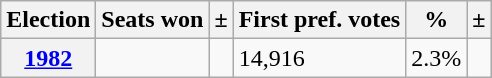<table class="wikitable">
<tr>
<th>Election</th>
<th>Seats won</th>
<th>±</th>
<th>First pref. votes</th>
<th>%</th>
<th>±</th>
</tr>
<tr>
<th><a href='#'>1982</a></th>
<td></td>
<td></td>
<td>14,916</td>
<td>2.3%</td>
<td></td>
</tr>
</table>
